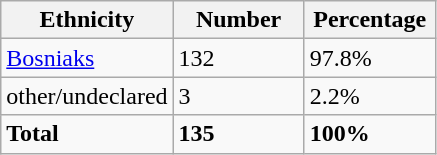<table class="wikitable">
<tr>
<th width="100px">Ethnicity</th>
<th width="80px">Number</th>
<th width="80px">Percentage</th>
</tr>
<tr>
<td><a href='#'>Bosniaks</a></td>
<td>132</td>
<td>97.8%</td>
</tr>
<tr>
<td>other/undeclared</td>
<td>3</td>
<td>2.2%</td>
</tr>
<tr>
<td><strong>Total</strong></td>
<td><strong>135</strong></td>
<td><strong>100%</strong></td>
</tr>
</table>
